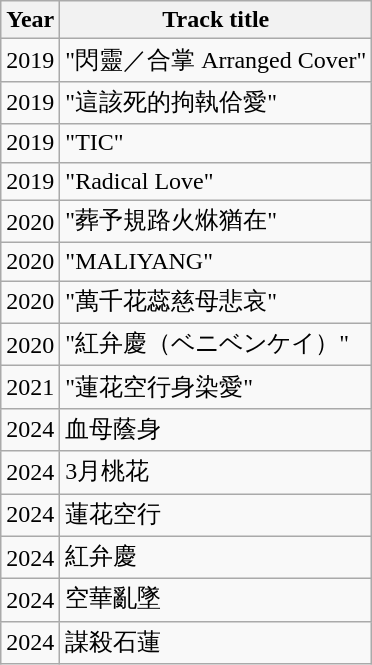<table class="wikitable">
<tr>
<th>Year</th>
<th>Track title</th>
</tr>
<tr>
<td>2019</td>
<td>"閃靈／合掌 Arranged Cover"</td>
</tr>
<tr>
<td>2019</td>
<td>"這該死的拘執佮愛"</td>
</tr>
<tr>
<td>2019</td>
<td>"TIC"</td>
</tr>
<tr>
<td>2019</td>
<td>"Radical Love"</td>
</tr>
<tr>
<td>2020</td>
<td>"葬予規路火烌猶在"</td>
</tr>
<tr>
<td>2020</td>
<td>"MALIYANG"</td>
</tr>
<tr>
<td>2020</td>
<td>"萬千花蕊慈母悲哀"</td>
</tr>
<tr>
<td>2020</td>
<td>"紅弁慶（ベニベンケイ）"</td>
</tr>
<tr>
<td>2021</td>
<td>"蓮花空行身染愛"</td>
</tr>
<tr>
<td>2024</td>
<td>血母蔭身</td>
</tr>
<tr>
<td>2024</td>
<td>3月桃花</td>
</tr>
<tr>
<td>2024</td>
<td>蓮花空行</td>
</tr>
<tr>
<td>2024</td>
<td>紅弁慶</td>
</tr>
<tr>
<td>2024</td>
<td>空華亂墜</td>
</tr>
<tr>
<td>2024</td>
<td>謀殺石蓮</td>
</tr>
</table>
